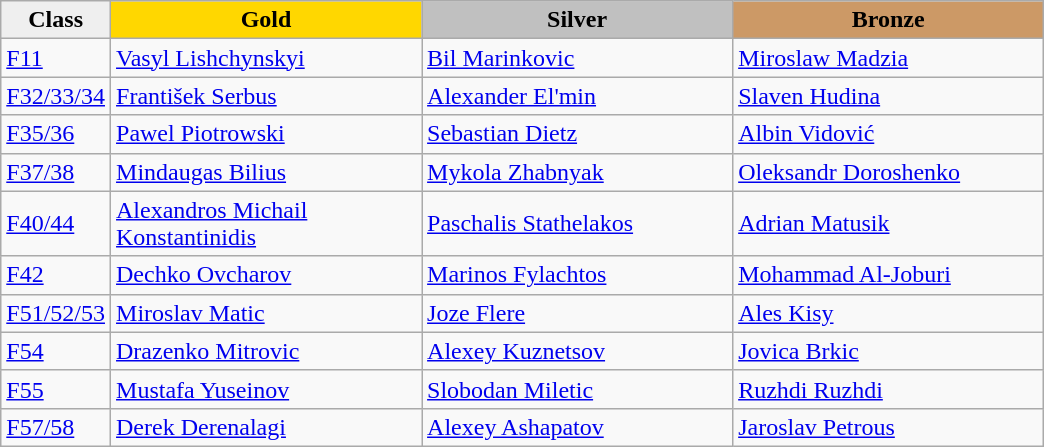<table class="wikitable" style="text-align:left">
<tr align="center">
<td bgcolor=efefef><strong>Class</strong></td>
<td width=200 bgcolor=gold><strong>Gold</strong></td>
<td width=200 bgcolor=silver><strong>Silver</strong></td>
<td width=200 bgcolor=CC9966><strong>Bronze</strong></td>
</tr>
<tr>
<td><a href='#'>F11</a></td>
<td><a href='#'>Vasyl Lishchynskyi</a><br></td>
<td><a href='#'>Bil Marinkovic</a><br></td>
<td><a href='#'>Miroslaw Madzia</a><br></td>
</tr>
<tr>
<td><a href='#'>F32/33/34</a></td>
<td><a href='#'>František Serbus</a><br></td>
<td><a href='#'>Alexander El'min</a><br></td>
<td><a href='#'>Slaven Hudina</a><br></td>
</tr>
<tr>
<td><a href='#'>F35/36</a></td>
<td><a href='#'>Pawel Piotrowski</a><br></td>
<td><a href='#'>Sebastian Dietz</a><br></td>
<td><a href='#'>Albin Vidović</a><br></td>
</tr>
<tr>
<td><a href='#'>F37/38</a></td>
<td><a href='#'>Mindaugas Bilius</a><br></td>
<td><a href='#'>Mykola Zhabnyak</a><br></td>
<td><a href='#'>Oleksandr Doroshenko</a><br></td>
</tr>
<tr>
<td><a href='#'>F40/44</a></td>
<td><a href='#'>Alexandros Michail Konstantinidis</a><br></td>
<td><a href='#'>Paschalis Stathelakos</a><br></td>
<td><a href='#'>Adrian Matusik</a><br></td>
</tr>
<tr>
<td><a href='#'>F42</a></td>
<td><a href='#'>Dechko Ovcharov</a><br></td>
<td><a href='#'>Marinos Fylachtos</a><br></td>
<td><a href='#'>Mohammad Al-Joburi</a><br></td>
</tr>
<tr>
<td><a href='#'>F51/52/53</a></td>
<td><a href='#'>Miroslav Matic</a><br></td>
<td><a href='#'>Joze Flere</a><br></td>
<td><a href='#'>Ales Kisy</a><br></td>
</tr>
<tr>
<td><a href='#'>F54</a></td>
<td><a href='#'>Drazenko Mitrovic</a><br></td>
<td><a href='#'>Alexey Kuznetsov</a><br></td>
<td><a href='#'>Jovica Brkic</a><br></td>
</tr>
<tr>
<td><a href='#'>F55</a></td>
<td><a href='#'>Mustafa Yuseinov</a><br></td>
<td><a href='#'>Slobodan Miletic</a><br></td>
<td><a href='#'>Ruzhdi Ruzhdi</a><br></td>
</tr>
<tr>
<td><a href='#'>F57/58</a></td>
<td><a href='#'>Derek Derenalagi</a><br></td>
<td><a href='#'>Alexey Ashapatov</a><br></td>
<td><a href='#'>Jaroslav Petrous</a><br></td>
</tr>
</table>
